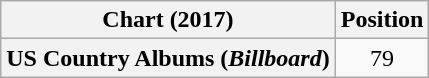<table class="wikitable sortable plainrowheaders" style="text-align:center">
<tr>
<th scope="col">Chart (2017)</th>
<th scope="col">Position</th>
</tr>
<tr>
<th scope="row">US Country Albums (<em>Billboard</em>)</th>
<td>79</td>
</tr>
</table>
